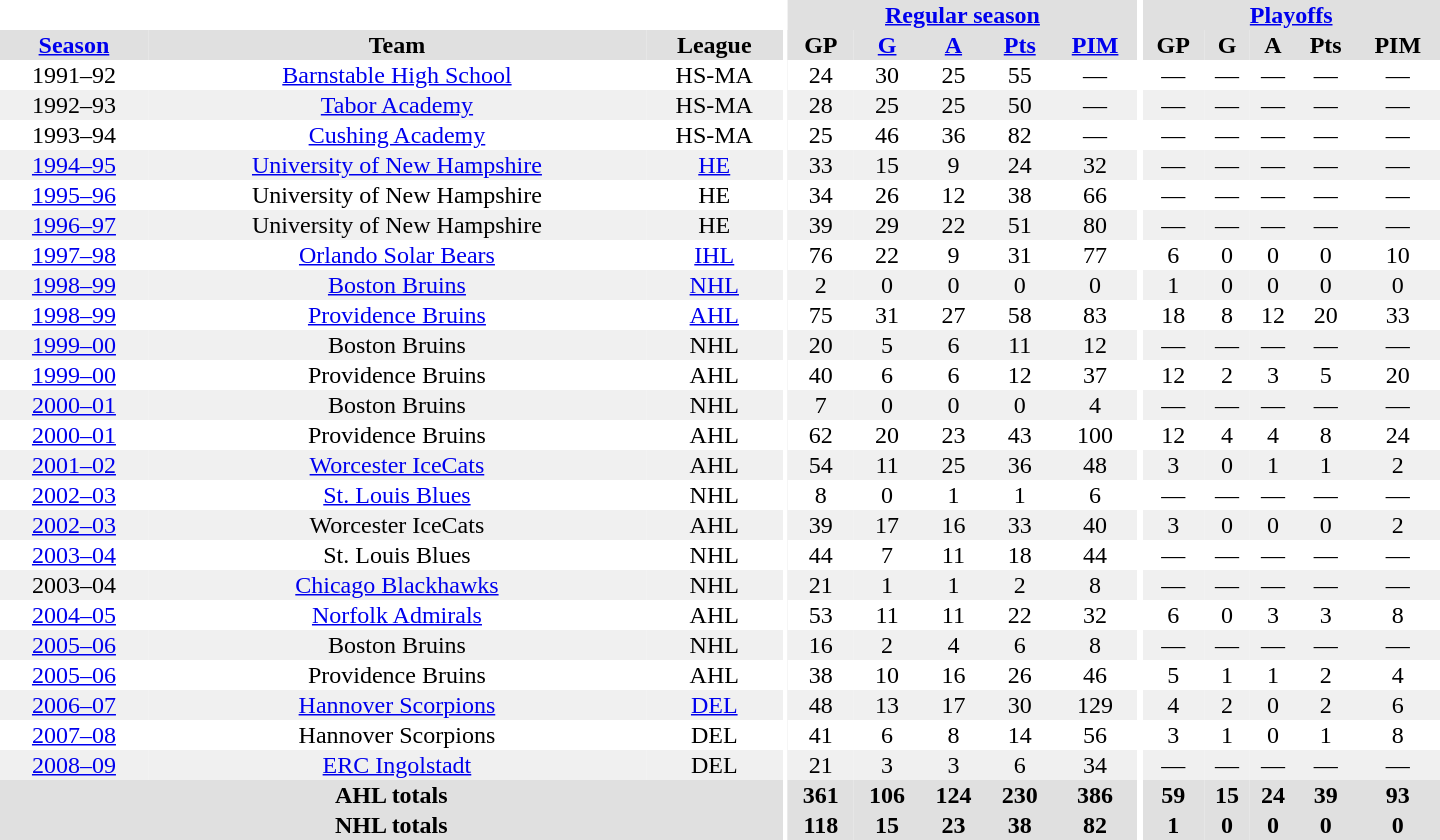<table border="0" cellpadding="1" cellspacing="0" style="text-align:center; width:60em">
<tr bgcolor="#e0e0e0">
<th colspan="3" bgcolor="#ffffff"></th>
<th rowspan="100" bgcolor="#ffffff"></th>
<th colspan="5"><a href='#'>Regular season</a></th>
<th rowspan="100" bgcolor="#ffffff"></th>
<th colspan="5"><a href='#'>Playoffs</a></th>
</tr>
<tr bgcolor="#e0e0e0">
<th><a href='#'>Season</a></th>
<th>Team</th>
<th>League</th>
<th>GP</th>
<th><a href='#'>G</a></th>
<th><a href='#'>A</a></th>
<th><a href='#'>Pts</a></th>
<th><a href='#'>PIM</a></th>
<th>GP</th>
<th>G</th>
<th>A</th>
<th>Pts</th>
<th>PIM</th>
</tr>
<tr>
<td>1991–92</td>
<td><a href='#'>Barnstable High School</a></td>
<td>HS-MA</td>
<td>24</td>
<td>30</td>
<td>25</td>
<td>55</td>
<td>—</td>
<td>—</td>
<td>—</td>
<td>—</td>
<td>—</td>
<td>—</td>
</tr>
<tr bgcolor="#f0f0f0">
<td>1992–93</td>
<td><a href='#'>Tabor Academy</a></td>
<td>HS-MA</td>
<td>28</td>
<td>25</td>
<td>25</td>
<td>50</td>
<td>—</td>
<td>—</td>
<td>—</td>
<td>—</td>
<td>—</td>
<td>—</td>
</tr>
<tr>
<td>1993–94</td>
<td><a href='#'>Cushing Academy</a></td>
<td>HS-MA</td>
<td>25</td>
<td>46</td>
<td>36</td>
<td>82</td>
<td>—</td>
<td>—</td>
<td>—</td>
<td>—</td>
<td>—</td>
<td>—</td>
</tr>
<tr bgcolor="#f0f0f0">
<td><a href='#'>1994–95</a></td>
<td><a href='#'>University of New Hampshire</a></td>
<td><a href='#'>HE</a></td>
<td>33</td>
<td>15</td>
<td>9</td>
<td>24</td>
<td>32</td>
<td>—</td>
<td>—</td>
<td>—</td>
<td>—</td>
<td>—</td>
</tr>
<tr>
<td><a href='#'>1995–96</a></td>
<td>University of New Hampshire</td>
<td>HE</td>
<td>34</td>
<td>26</td>
<td>12</td>
<td>38</td>
<td>66</td>
<td>—</td>
<td>—</td>
<td>—</td>
<td>—</td>
<td>—</td>
</tr>
<tr bgcolor="#f0f0f0">
<td><a href='#'>1996–97</a></td>
<td>University of New Hampshire</td>
<td>HE</td>
<td>39</td>
<td>29</td>
<td>22</td>
<td>51</td>
<td>80</td>
<td>—</td>
<td>—</td>
<td>—</td>
<td>—</td>
<td>—</td>
</tr>
<tr>
<td><a href='#'>1997–98</a></td>
<td><a href='#'>Orlando Solar Bears</a></td>
<td><a href='#'>IHL</a></td>
<td>76</td>
<td>22</td>
<td>9</td>
<td>31</td>
<td>77</td>
<td>6</td>
<td>0</td>
<td>0</td>
<td>0</td>
<td>10</td>
</tr>
<tr bgcolor="#f0f0f0">
<td><a href='#'>1998–99</a></td>
<td><a href='#'>Boston Bruins</a></td>
<td><a href='#'>NHL</a></td>
<td>2</td>
<td>0</td>
<td>0</td>
<td>0</td>
<td>0</td>
<td>1</td>
<td>0</td>
<td>0</td>
<td>0</td>
<td>0</td>
</tr>
<tr>
<td><a href='#'>1998–99</a></td>
<td><a href='#'>Providence Bruins</a></td>
<td><a href='#'>AHL</a></td>
<td>75</td>
<td>31</td>
<td>27</td>
<td>58</td>
<td>83</td>
<td>18</td>
<td>8</td>
<td>12</td>
<td>20</td>
<td>33</td>
</tr>
<tr bgcolor="#f0f0f0">
<td><a href='#'>1999–00</a></td>
<td>Boston Bruins</td>
<td>NHL</td>
<td>20</td>
<td>5</td>
<td>6</td>
<td>11</td>
<td>12</td>
<td>—</td>
<td>—</td>
<td>—</td>
<td>—</td>
<td>—</td>
</tr>
<tr>
<td><a href='#'>1999–00</a></td>
<td>Providence Bruins</td>
<td>AHL</td>
<td>40</td>
<td>6</td>
<td>6</td>
<td>12</td>
<td>37</td>
<td>12</td>
<td>2</td>
<td>3</td>
<td>5</td>
<td>20</td>
</tr>
<tr bgcolor="#f0f0f0">
<td><a href='#'>2000–01</a></td>
<td>Boston Bruins</td>
<td>NHL</td>
<td>7</td>
<td>0</td>
<td>0</td>
<td>0</td>
<td>4</td>
<td>—</td>
<td>—</td>
<td>—</td>
<td>—</td>
<td>—</td>
</tr>
<tr>
<td><a href='#'>2000–01</a></td>
<td>Providence Bruins</td>
<td>AHL</td>
<td>62</td>
<td>20</td>
<td>23</td>
<td>43</td>
<td>100</td>
<td>12</td>
<td>4</td>
<td>4</td>
<td>8</td>
<td>24</td>
</tr>
<tr bgcolor="#f0f0f0">
<td><a href='#'>2001–02</a></td>
<td><a href='#'>Worcester IceCats</a></td>
<td>AHL</td>
<td>54</td>
<td>11</td>
<td>25</td>
<td>36</td>
<td>48</td>
<td>3</td>
<td>0</td>
<td>1</td>
<td>1</td>
<td>2</td>
</tr>
<tr>
<td><a href='#'>2002–03</a></td>
<td><a href='#'>St. Louis Blues</a></td>
<td>NHL</td>
<td>8</td>
<td>0</td>
<td>1</td>
<td>1</td>
<td>6</td>
<td>—</td>
<td>—</td>
<td>—</td>
<td>—</td>
<td>—</td>
</tr>
<tr bgcolor="#f0f0f0">
<td><a href='#'>2002–03</a></td>
<td>Worcester IceCats</td>
<td>AHL</td>
<td>39</td>
<td>17</td>
<td>16</td>
<td>33</td>
<td>40</td>
<td>3</td>
<td>0</td>
<td>0</td>
<td>0</td>
<td>2</td>
</tr>
<tr>
<td><a href='#'>2003–04</a></td>
<td>St. Louis Blues</td>
<td>NHL</td>
<td>44</td>
<td>7</td>
<td>11</td>
<td>18</td>
<td>44</td>
<td>—</td>
<td>—</td>
<td>—</td>
<td>—</td>
<td>—</td>
</tr>
<tr bgcolor="#f0f0f0">
<td>2003–04</td>
<td><a href='#'>Chicago Blackhawks</a></td>
<td>NHL</td>
<td>21</td>
<td>1</td>
<td>1</td>
<td>2</td>
<td>8</td>
<td>—</td>
<td>—</td>
<td>—</td>
<td>—</td>
<td>—</td>
</tr>
<tr>
<td><a href='#'>2004–05</a></td>
<td><a href='#'>Norfolk Admirals</a></td>
<td>AHL</td>
<td>53</td>
<td>11</td>
<td>11</td>
<td>22</td>
<td>32</td>
<td>6</td>
<td>0</td>
<td>3</td>
<td>3</td>
<td>8</td>
</tr>
<tr bgcolor="#f0f0f0">
<td><a href='#'>2005–06</a></td>
<td>Boston Bruins</td>
<td>NHL</td>
<td>16</td>
<td>2</td>
<td>4</td>
<td>6</td>
<td>8</td>
<td>—</td>
<td>—</td>
<td>—</td>
<td>—</td>
<td>—</td>
</tr>
<tr>
<td><a href='#'>2005–06</a></td>
<td>Providence Bruins</td>
<td>AHL</td>
<td>38</td>
<td>10</td>
<td>16</td>
<td>26</td>
<td>46</td>
<td>5</td>
<td>1</td>
<td>1</td>
<td>2</td>
<td>4</td>
</tr>
<tr bgcolor="#f0f0f0">
<td><a href='#'>2006–07</a></td>
<td><a href='#'>Hannover Scorpions</a></td>
<td><a href='#'>DEL</a></td>
<td>48</td>
<td>13</td>
<td>17</td>
<td>30</td>
<td>129</td>
<td>4</td>
<td>2</td>
<td>0</td>
<td>2</td>
<td>6</td>
</tr>
<tr>
<td><a href='#'>2007–08</a></td>
<td>Hannover Scorpions</td>
<td>DEL</td>
<td>41</td>
<td>6</td>
<td>8</td>
<td>14</td>
<td>56</td>
<td>3</td>
<td>1</td>
<td>0</td>
<td>1</td>
<td>8</td>
</tr>
<tr bgcolor="#f0f0f0">
<td><a href='#'>2008–09</a></td>
<td><a href='#'>ERC Ingolstadt</a></td>
<td>DEL</td>
<td>21</td>
<td>3</td>
<td>3</td>
<td>6</td>
<td>34</td>
<td>—</td>
<td>—</td>
<td>—</td>
<td>—</td>
<td>—</td>
</tr>
<tr bgcolor="#e0e0e0">
<th colspan="3">AHL totals</th>
<th>361</th>
<th>106</th>
<th>124</th>
<th>230</th>
<th>386</th>
<th>59</th>
<th>15</th>
<th>24</th>
<th>39</th>
<th>93</th>
</tr>
<tr bgcolor="#e0e0e0">
<th colspan="3">NHL totals</th>
<th>118</th>
<th>15</th>
<th>23</th>
<th>38</th>
<th>82</th>
<th>1</th>
<th>0</th>
<th>0</th>
<th>0</th>
<th>0</th>
</tr>
</table>
